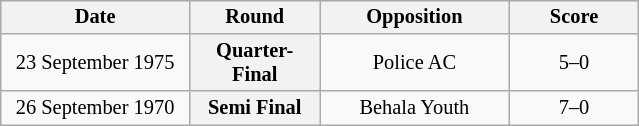<table class="wikitable plainrowheaders" style="text-align:center;margin-left:1em;float:right; font-size:85%;">
<tr>
<th scope=col width="120">Date</th>
<th scope=col width="80">Round</th>
<th scope=col width="120">Opposition</th>
<th scope=col width="80">Score</th>
</tr>
<tr>
<td>23 September 1975</td>
<th scope=row style="text-align:center">Quarter-Final</th>
<td>Police AC</td>
<td>5–0</td>
</tr>
<tr>
<td>26 September 1970</td>
<th scope=row style="text-align:center">Semi Final</th>
<td>Behala Youth</td>
<td>7–0</td>
</tr>
</table>
